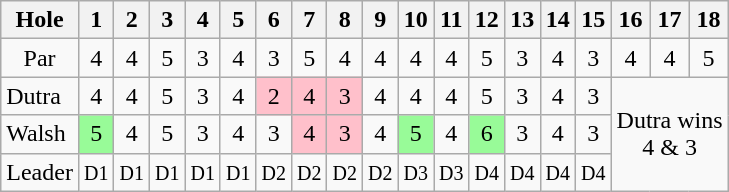<table class="wikitable" style="text-align:center">
<tr>
<th>Hole</th>
<th> 1 </th>
<th> 2 </th>
<th> 3 </th>
<th> 4 </th>
<th> 5 </th>
<th> 6 </th>
<th> 7 </th>
<th> 8 </th>
<th> 9 </th>
<th>10</th>
<th>11</th>
<th>12</th>
<th>13</th>
<th>14</th>
<th>15</th>
<th>16</th>
<th>17</th>
<th>18</th>
</tr>
<tr>
<td>Par</td>
<td>4</td>
<td>4</td>
<td>5</td>
<td>3</td>
<td>4</td>
<td>3</td>
<td>5</td>
<td>4</td>
<td>4</td>
<td>4</td>
<td>4</td>
<td>5</td>
<td>3</td>
<td>4</td>
<td>3</td>
<td>4</td>
<td>4</td>
<td>5</td>
</tr>
<tr>
<td align=left> Dutra</td>
<td>4</td>
<td>4</td>
<td>5</td>
<td>3</td>
<td>4</td>
<td style="background: Pink;">2</td>
<td style="background: Pink;">4</td>
<td style="background: Pink;">3</td>
<td>4</td>
<td>4</td>
<td>4</td>
<td>5</td>
<td>3</td>
<td>4</td>
<td>3</td>
<td rowspan=3 colspan=3>Dutra wins<br>4 & 3</td>
</tr>
<tr>
<td align=left> Walsh</td>
<td style="background: PaleGreen;">5</td>
<td>4</td>
<td>5</td>
<td>3</td>
<td>4</td>
<td>3</td>
<td style="background: Pink;">4</td>
<td style="background: Pink;">3</td>
<td>4</td>
<td style="background: PaleGreen;">5</td>
<td>4</td>
<td style="background: PaleGreen;">6</td>
<td>3</td>
<td>4</td>
<td>3</td>
</tr>
<tr>
<td align=left>Leader</td>
<td><small>D1</small></td>
<td><small>D1</small></td>
<td><small>D1</small></td>
<td><small>D1</small></td>
<td><small>D1</small></td>
<td><small>D2</small></td>
<td><small>D2</small></td>
<td><small>D2</small></td>
<td><small>D2</small></td>
<td><small>D3</small></td>
<td><small>D3</small></td>
<td><small>D4</small></td>
<td><small>D4</small></td>
<td><small>D4</small></td>
<td><small>D4</small></td>
</tr>
</table>
